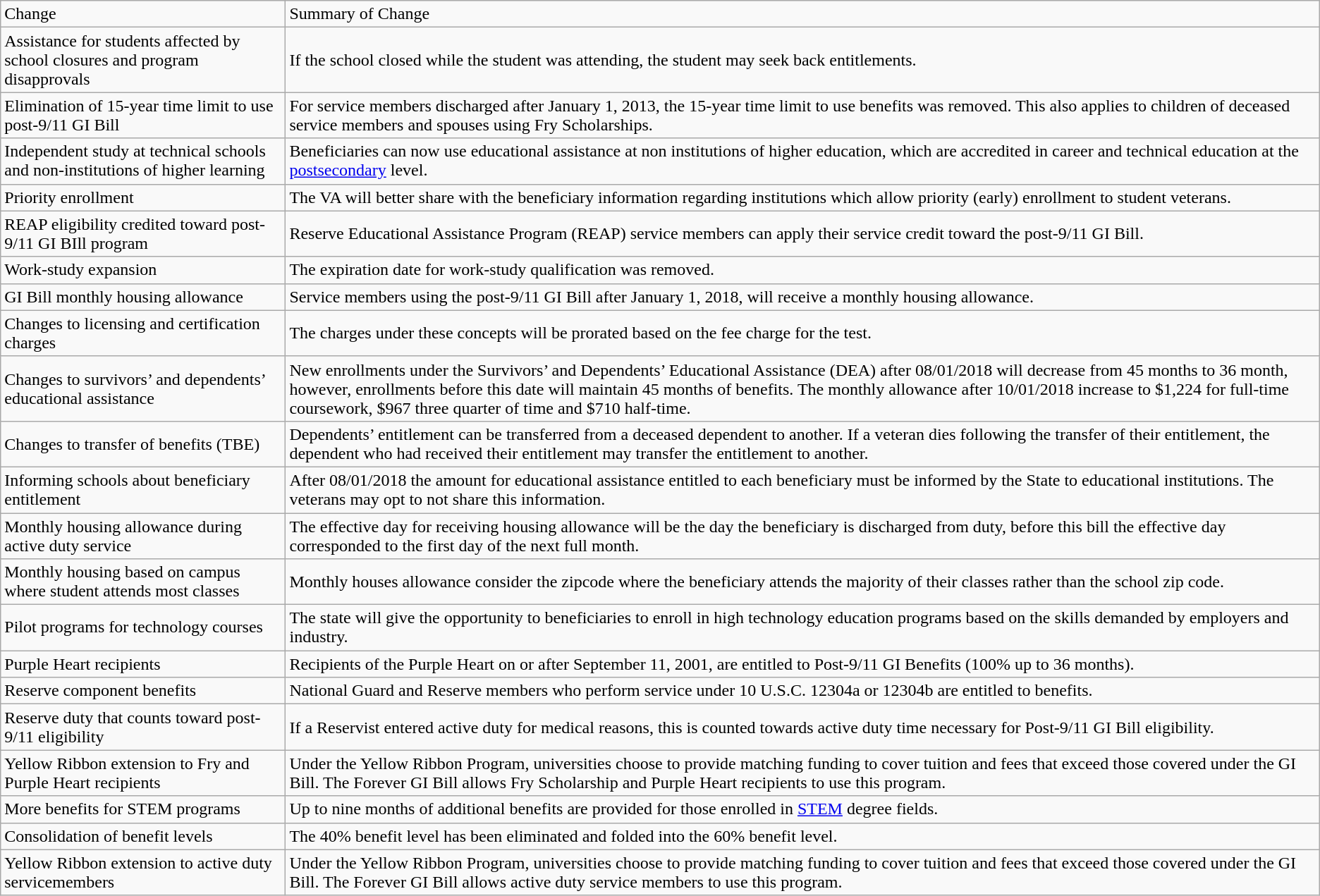<table class="wikitable">
<tr>
<td>Change</td>
<td>Summary of Change</td>
</tr>
<tr>
<td>Assistance for students affected by school closures and program disapprovals</td>
<td>If the school closed while the student was attending, the student may seek back entitlements.</td>
</tr>
<tr>
<td>Elimination of 15-year time limit to use post-9/11 GI Bill</td>
<td>For service members discharged after January 1, 2013, the 15-year time limit to use benefits was removed. This also applies to children of deceased service members and spouses using Fry Scholarships.</td>
</tr>
<tr>
<td>Independent study at technical schools and non-institutions of higher learning</td>
<td>Beneficiaries can now use educational assistance at non institutions of higher education, which are accredited in career and technical education at the <a href='#'>postsecondary</a> level.</td>
</tr>
<tr>
<td>Priority enrollment</td>
<td>The VA will better share with the beneficiary information regarding institutions which allow priority (early) enrollment to student veterans.</td>
</tr>
<tr>
<td>REAP eligibility credited toward post-9/11 GI BIll program</td>
<td>Reserve Educational Assistance Program (REAP) service members can apply their service credit toward the post-9/11 GI Bill.</td>
</tr>
<tr>
<td>Work-study expansion</td>
<td>The expiration date for work-study qualification was removed.</td>
</tr>
<tr>
<td>GI Bill monthly housing allowance</td>
<td>Service members using the post-9/11 GI Bill after January 1, 2018, will receive a monthly housing allowance.</td>
</tr>
<tr>
<td>Changes to licensing and certification charges</td>
<td>The charges under these concepts will be prorated based on the fee charge for the test.</td>
</tr>
<tr>
<td>Changes to survivors’ and dependents’ educational assistance</td>
<td>New enrollments under the Survivors’ and Dependents’ Educational Assistance (DEA) after 08/01/2018 will decrease from 45 months to 36 month, however, enrollments before this date will maintain 45 months of benefits. The monthly allowance after 10/01/2018 increase to $1,224 for full-time coursework, $967 three quarter of time and $710 half-time.</td>
</tr>
<tr>
<td>Changes to transfer of benefits (TBE)</td>
<td>Dependents’ entitlement can be transferred from a deceased dependent to another. If a veteran dies following the transfer of their entitlement, the dependent who had received their entitlement may transfer the entitlement to another.</td>
</tr>
<tr>
<td>Informing schools about beneficiary entitlement</td>
<td>After 08/01/2018 the amount for educational assistance entitled to each beneficiary must be informed by the State to educational institutions. The veterans may opt to not share this information.</td>
</tr>
<tr>
<td>Monthly housing allowance during active duty service</td>
<td>The effective day for receiving housing allowance will be the day the beneficiary is discharged from duty, before this bill the effective day corresponded to the first day of the next full month.</td>
</tr>
<tr>
<td>Monthly housing based on campus where student attends most classes</td>
<td>Monthly houses allowance consider the zipcode where the beneficiary attends the majority of their classes rather than the school zip code.</td>
</tr>
<tr>
<td>Pilot programs for technology courses</td>
<td>The state will give the opportunity to beneficiaries to enroll in high technology education programs based on the skills demanded by employers and industry.</td>
</tr>
<tr>
<td>Purple Heart recipients</td>
<td>Recipients of the Purple Heart on or after September 11, 2001, are entitled to Post-9/11 GI Benefits (100% up to 36 months).</td>
</tr>
<tr>
<td>Reserve component benefits</td>
<td>National Guard and Reserve members who perform service under 10 U.S.C. 12304a or 12304b are entitled to benefits.</td>
</tr>
<tr>
<td>Reserve duty that counts toward post-9/11 eligibility</td>
<td>If a Reservist entered active duty for medical reasons, this is counted towards active duty time necessary for Post-9/11 GI Bill eligibility.</td>
</tr>
<tr>
<td>Yellow Ribbon extension to Fry and Purple Heart recipients</td>
<td>Under the Yellow Ribbon Program, universities choose to provide matching funding to cover tuition and fees that exceed those covered under the GI Bill. The Forever GI Bill allows Fry Scholarship and Purple Heart recipients to use this program.</td>
</tr>
<tr>
<td>More benefits for STEM programs</td>
<td>Up to nine months of additional benefits are provided for those enrolled in <a href='#'>STEM</a> degree fields.</td>
</tr>
<tr>
<td>Consolidation of benefit levels</td>
<td>The 40% benefit level has been eliminated and folded into the 60% benefit level.</td>
</tr>
<tr>
<td>Yellow Ribbon extension to active duty servicemembers</td>
<td>Under the Yellow Ribbon Program, universities choose to provide matching funding to cover tuition and fees that exceed those covered under the GI Bill. The Forever GI Bill allows active duty service members to use this program.</td>
</tr>
</table>
